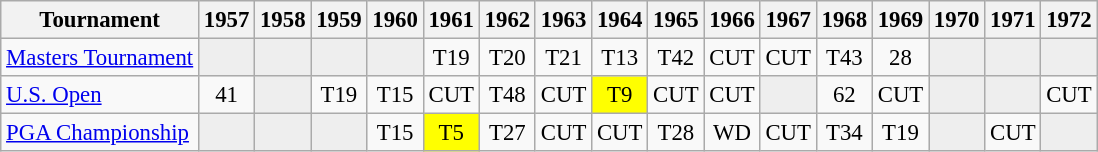<table class="wikitable" style="font-size:95%;text-align:center;">
<tr>
<th>Tournament</th>
<th>1957</th>
<th>1958</th>
<th>1959</th>
<th>1960</th>
<th>1961</th>
<th>1962</th>
<th>1963</th>
<th>1964</th>
<th>1965</th>
<th>1966</th>
<th>1967</th>
<th>1968</th>
<th>1969</th>
<th>1970</th>
<th>1971</th>
<th>1972</th>
</tr>
<tr>
<td align=left><a href='#'>Masters Tournament</a></td>
<td style="background:#eee;"></td>
<td style="background:#eee;"></td>
<td style="background:#eee;"></td>
<td style="background:#eee;"></td>
<td>T19</td>
<td>T20</td>
<td>T21</td>
<td>T13</td>
<td>T42</td>
<td>CUT</td>
<td>CUT</td>
<td>T43</td>
<td>28</td>
<td style="background:#eee;"></td>
<td style="background:#eee;"></td>
<td style="background:#eee;"></td>
</tr>
<tr>
<td align=left><a href='#'>U.S. Open</a></td>
<td>41</td>
<td style="background:#eee;"></td>
<td>T19</td>
<td>T15</td>
<td>CUT</td>
<td>T48</td>
<td>CUT</td>
<td style="background:yellow;">T9</td>
<td>CUT</td>
<td>CUT</td>
<td style="background:#eee;"></td>
<td>62</td>
<td>CUT</td>
<td style="background:#eee;"></td>
<td style="background:#eee;"></td>
<td>CUT</td>
</tr>
<tr>
<td align=left><a href='#'>PGA Championship</a></td>
<td style="background:#eee;"></td>
<td style="background:#eee;"></td>
<td style="background:#eee;"></td>
<td>T15</td>
<td style="background:yellow;">T5</td>
<td>T27</td>
<td>CUT</td>
<td>CUT</td>
<td>T28</td>
<td>WD</td>
<td>CUT</td>
<td>T34</td>
<td>T19</td>
<td style="background:#eee;"></td>
<td>CUT</td>
<td style="background:#eee;"></td>
</tr>
</table>
